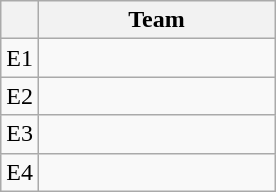<table class="wikitable" style="display:inline-table;">
<tr>
<th></th>
<th width=150>Team</th>
</tr>
<tr>
<td align=center>E1</td>
<td></td>
</tr>
<tr>
<td align=center>E2</td>
<td></td>
</tr>
<tr>
<td align=center>E3</td>
<td></td>
</tr>
<tr>
<td align=center>E4</td>
<td></td>
</tr>
</table>
